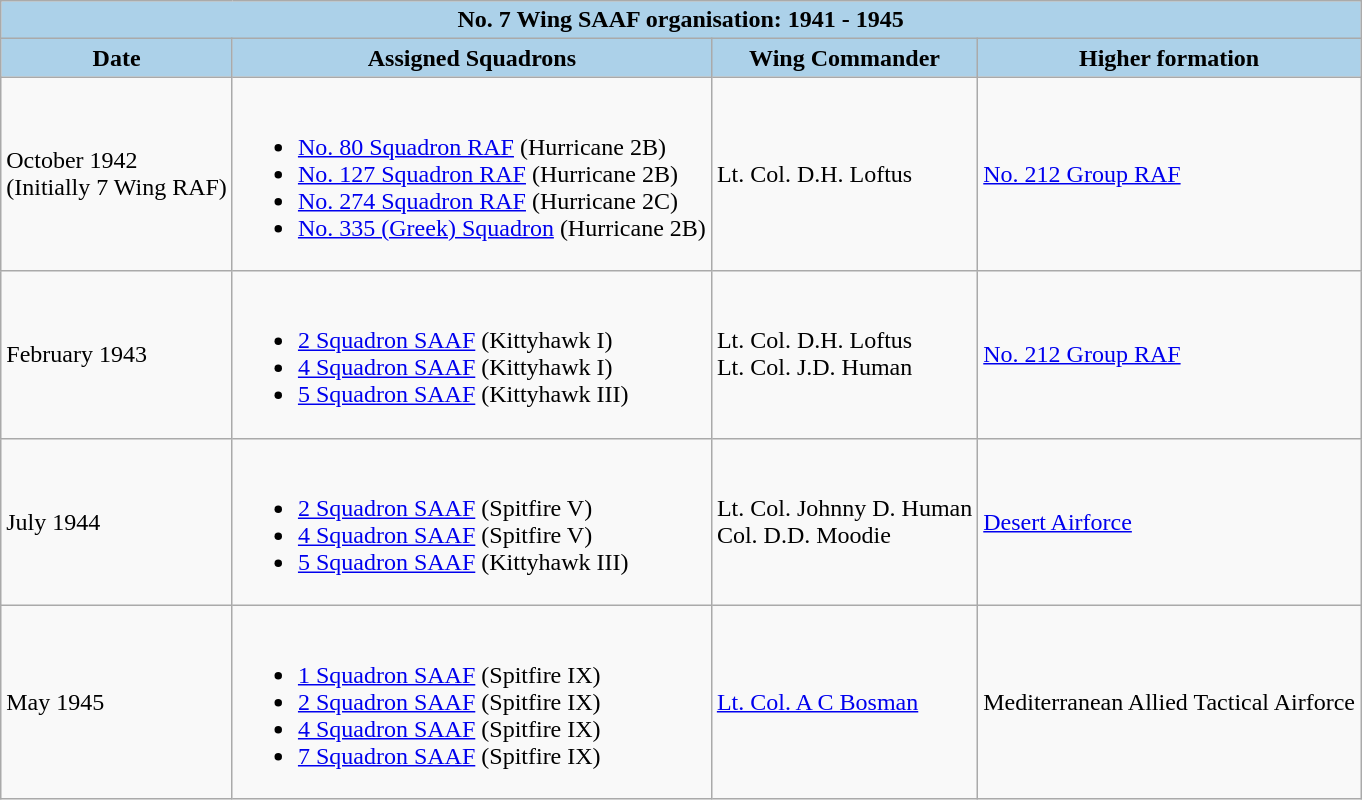<table class="wikitable">
<tr>
<td colspan="4" style="text-align:center; background:#acd1e9;"><strong>No. 7 Wing SAAF organisation:  1941 - 1945</strong></td>
</tr>
<tr style="text-align:center; background:#acd1e9;">
<td><strong>Date</strong></td>
<td text-align:center;"><strong>Assigned Squadrons</strong></td>
<td text-align:center;"><strong>Wing Commander</strong></td>
<td text-align:center;"><strong>Higher formation</strong></td>
</tr>
<tr>
<td>October 1942<br>(Initially 7 Wing RAF)</td>
<td><br><ul><li><a href='#'>No. 80 Squadron RAF</a> (Hurricane 2B)</li><li><a href='#'>No. 127 Squadron RAF</a> (Hurricane 2B)</li><li><a href='#'>No. 274 Squadron RAF</a> (Hurricane 2C)</li><li><a href='#'>No. 335 (Greek) Squadron</a> (Hurricane 2B)</li></ul></td>
<td>Lt. Col. D.H. Loftus</td>
<td><a href='#'>No. 212 Group RAF</a></td>
</tr>
<tr>
<td>February 1943</td>
<td><br><ul><li><a href='#'>2 Squadron SAAF</a> (Kittyhawk I)</li><li><a href='#'>4 Squadron SAAF</a> (Kittyhawk I)</li><li><a href='#'>5 Squadron SAAF</a> (Kittyhawk III)</li></ul></td>
<td>Lt. Col. D.H. Loftus<br>Lt. Col. J.D. Human</td>
<td><a href='#'>No. 212 Group RAF</a></td>
</tr>
<tr>
<td>July 1944</td>
<td><br><ul><li><a href='#'>2 Squadron SAAF</a> (Spitfire V)</li><li><a href='#'>4 Squadron SAAF</a> (Spitfire V)</li><li><a href='#'>5 Squadron SAAF</a> (Kittyhawk III)</li></ul></td>
<td>Lt. Col. Johnny D. Human<br>Col. D.D. Moodie</td>
<td><a href='#'>Desert Airforce</a></td>
</tr>
<tr>
<td>May 1945</td>
<td><br><ul><li><a href='#'>1 Squadron SAAF</a> (Spitfire IX)</li><li><a href='#'>2 Squadron SAAF</a> (Spitfire IX)</li><li><a href='#'>4 Squadron SAAF</a> (Spitfire IX)</li><li><a href='#'>7 Squadron SAAF</a> (Spitfire IX)</li></ul></td>
<td><a href='#'>Lt. Col. A C Bosman</a></td>
<td>Mediterranean Allied Tactical Airforce</td>
</tr>
</table>
